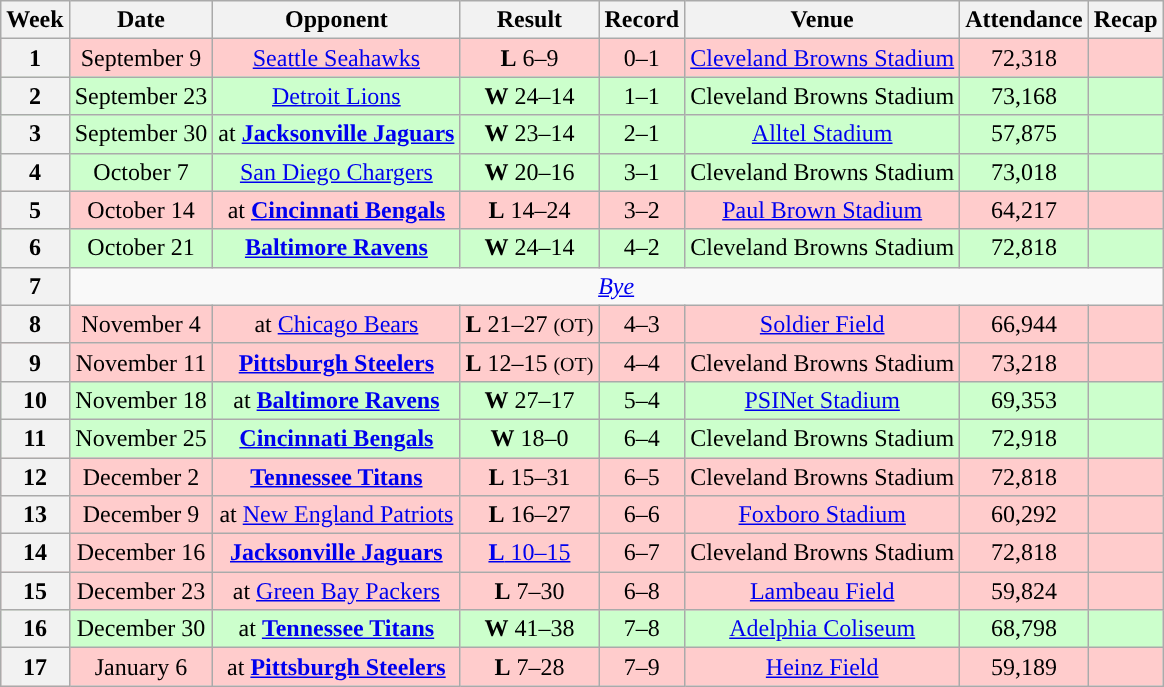<table class="wikitable" style="text-align:center">
<tr>
<th>Week</th>
<th>Date</th>
<th>Opponent</th>
<th>Result</th>
<th>Record</th>
<th>Venue</th>
<th>Attendance</th>
<th>Recap</th>
</tr>
<tr style="background:#fcc">
<th>1</th>
<td>September 9</td>
<td><a href='#'>Seattle Seahawks</a></td>
<td><strong>L</strong> 6–9</td>
<td>0–1</td>
<td><a href='#'>Cleveland Browns Stadium</a></td>
<td>72,318</td>
<td></td>
</tr>
<tr style="background:#cfc">
<th>2</th>
<td>September 23</td>
<td><a href='#'>Detroit Lions</a></td>
<td><strong>W</strong> 24–14</td>
<td>1–1</td>
<td>Cleveland Browns Stadium</td>
<td>73,168</td>
<td></td>
</tr>
<tr style="background:#cfc">
<th>3</th>
<td>September 30</td>
<td>at <strong><a href='#'>Jacksonville Jaguars</a></strong></td>
<td><strong>W</strong> 23–14</td>
<td>2–1</td>
<td><a href='#'>Alltel Stadium</a></td>
<td>57,875</td>
<td></td>
</tr>
<tr style="background:#cfc">
<th>4</th>
<td>October 7</td>
<td><a href='#'>San Diego Chargers</a></td>
<td><strong>W</strong> 20–16</td>
<td>3–1</td>
<td>Cleveland Browns Stadium</td>
<td>73,018</td>
<td></td>
</tr>
<tr style="background:#fcc">
<th>5</th>
<td>October 14</td>
<td>at <strong><a href='#'>Cincinnati Bengals</a></strong></td>
<td><strong>L</strong> 14–24</td>
<td>3–2</td>
<td><a href='#'>Paul Brown Stadium</a></td>
<td>64,217</td>
<td></td>
</tr>
<tr style="background:#cfc">
<th>6</th>
<td>October 21</td>
<td><strong><a href='#'>Baltimore Ravens</a></strong></td>
<td><strong>W</strong> 24–14</td>
<td>4–2</td>
<td>Cleveland Browns Stadium</td>
<td>72,818</td>
<td></td>
</tr>
<tr>
<th>7</th>
<td colspan="7"><em><a href='#'>Bye</a></em></td>
</tr>
<tr style="background:#fcc">
<th>8</th>
<td>November 4</td>
<td>at <a href='#'>Chicago Bears</a></td>
<td><strong>L</strong> 21–27 <small>(OT)</small></td>
<td>4–3</td>
<td><a href='#'>Soldier Field</a></td>
<td>66,944</td>
<td></td>
</tr>
<tr style="background:#fcc">
<th>9</th>
<td>November 11</td>
<td><strong><a href='#'>Pittsburgh Steelers</a></strong></td>
<td><strong>L</strong> 12–15 <small>(OT)</small></td>
<td>4–4</td>
<td>Cleveland Browns Stadium</td>
<td>73,218</td>
<td></td>
</tr>
<tr style="background:#cfc">
<th>10</th>
<td>November 18</td>
<td>at <strong><a href='#'>Baltimore Ravens</a></strong></td>
<td><strong>W</strong> 27–17</td>
<td>5–4</td>
<td><a href='#'>PSINet Stadium</a></td>
<td>69,353</td>
<td></td>
</tr>
<tr style="background:#cfc">
<th>11</th>
<td>November 25</td>
<td><strong><a href='#'>Cincinnati Bengals</a></strong></td>
<td><strong>W</strong> 18–0</td>
<td>6–4</td>
<td>Cleveland Browns Stadium</td>
<td>72,918</td>
<td></td>
</tr>
<tr style="background:#fcc">
<th>12</th>
<td>December 2</td>
<td><strong><a href='#'>Tennessee Titans</a></strong></td>
<td><strong>L</strong> 15–31</td>
<td>6–5</td>
<td>Cleveland Browns Stadium</td>
<td>72,818</td>
<td></td>
</tr>
<tr style="background:#fcc">
<th>13</th>
<td>December 9</td>
<td>at <a href='#'>New England Patriots</a></td>
<td><strong>L</strong> 16–27</td>
<td>6–6</td>
<td><a href='#'>Foxboro Stadium</a></td>
<td>60,292</td>
<td></td>
</tr>
<tr style="background:#fcc">
<th>14</th>
<td>December 16</td>
<td><strong><a href='#'>Jacksonville Jaguars</a></strong></td>
<td><a href='#'><strong>L</strong> 10–15</a></td>
<td>6–7</td>
<td>Cleveland Browns Stadium</td>
<td>72,818</td>
<td></td>
</tr>
<tr style="background:#fcc">
<th>15</th>
<td>December 23</td>
<td>at <a href='#'>Green Bay Packers</a></td>
<td><strong>L</strong> 7–30</td>
<td>6–8</td>
<td><a href='#'>Lambeau Field</a></td>
<td>59,824</td>
<td></td>
</tr>
<tr style="background:#cfc">
<th>16</th>
<td>December 30</td>
<td>at <strong><a href='#'>Tennessee Titans</a></strong></td>
<td><strong>W</strong> 41–38</td>
<td>7–8</td>
<td><a href='#'>Adelphia Coliseum</a></td>
<td>68,798</td>
<td></td>
</tr>
<tr style="background:#fcc">
<th>17</th>
<td>January 6</td>
<td>at <strong><a href='#'>Pittsburgh Steelers</a></strong></td>
<td><strong>L</strong> 7–28</td>
<td>7–9</td>
<td><a href='#'>Heinz Field</a></td>
<td>59,189</td>
<td></td>
</tr>
</table>
